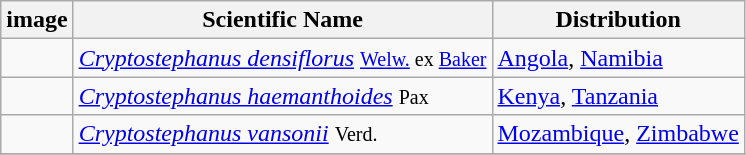<table class="wikitable">
<tr>
<th>image</th>
<th>Scientific Name</th>
<th>Distribution</th>
</tr>
<tr>
<td></td>
<td><em><a href='#'>Cryptostephanus densiflorus</a></em> <small><a href='#'>Welw.</a> ex <a href='#'>Baker</a></small></td>
<td><a href='#'>Angola</a>, <a href='#'>Namibia</a></td>
</tr>
<tr>
<td></td>
<td><em><a href='#'>Cryptostephanus haemanthoides</a></em>  <small>Pax</small></td>
<td><a href='#'>Kenya</a>, <a href='#'>Tanzania</a></td>
</tr>
<tr>
<td></td>
<td><em><a href='#'>Cryptostephanus vansonii</a></em> <small>Verd.</small></td>
<td><a href='#'>Mozambique</a>, <a href='#'>Zimbabwe</a></td>
</tr>
<tr>
</tr>
</table>
